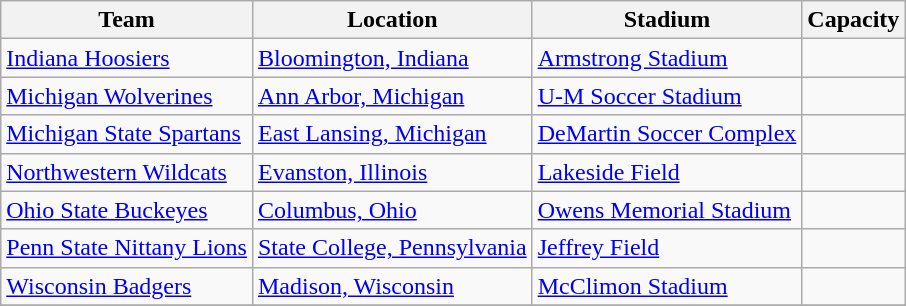<table class="wikitable sortable" style="text-align: left;">
<tr>
<th>Team</th>
<th>Location</th>
<th>Stadium</th>
<th>Capacity</th>
</tr>
<tr>
<td><a href='#'>Indiana Hoosiers</a></td>
<td><a href='#'>Bloomington, Indiana</a></td>
<td><a href='#'>Armstrong Stadium</a></td>
<td align="center"></td>
</tr>
<tr>
<td><a href='#'>Michigan Wolverines</a></td>
<td><a href='#'>Ann Arbor, Michigan</a></td>
<td><a href='#'>U-M Soccer Stadium</a></td>
<td align="center"></td>
</tr>
<tr>
<td><a href='#'>Michigan State Spartans</a></td>
<td><a href='#'>East Lansing, Michigan</a></td>
<td><a href='#'>DeMartin Soccer Complex</a></td>
<td align="center"></td>
</tr>
<tr>
<td><a href='#'>Northwestern Wildcats</a></td>
<td><a href='#'>Evanston, Illinois</a></td>
<td><a href='#'>Lakeside Field</a></td>
<td align="center"></td>
</tr>
<tr>
<td><a href='#'>Ohio State Buckeyes</a></td>
<td><a href='#'>Columbus, Ohio</a></td>
<td><a href='#'>Owens Memorial Stadium</a></td>
<td align="center"></td>
</tr>
<tr>
<td><a href='#'>Penn State Nittany Lions</a></td>
<td><a href='#'>State College, Pennsylvania</a></td>
<td><a href='#'>Jeffrey Field</a></td>
<td align="center"></td>
</tr>
<tr>
<td><a href='#'>Wisconsin Badgers</a></td>
<td><a href='#'>Madison, Wisconsin</a></td>
<td><a href='#'>McClimon Stadium</a></td>
<td align="center"></td>
</tr>
<tr>
</tr>
</table>
